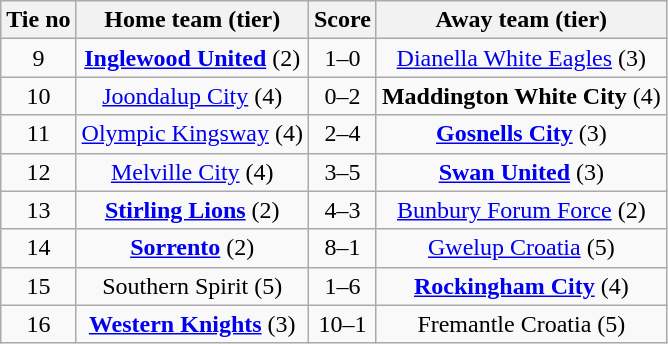<table class="wikitable" style="text-align:center">
<tr>
<th>Tie no</th>
<th>Home team (tier)</th>
<th>Score</th>
<th>Away team (tier)</th>
</tr>
<tr>
<td>9</td>
<td><strong><a href='#'>Inglewood United</a></strong> (2)</td>
<td>1–0</td>
<td><a href='#'>Dianella White Eagles</a> (3)</td>
</tr>
<tr>
<td>10</td>
<td><a href='#'>Joondalup City</a> (4)</td>
<td>0–2</td>
<td><strong>Maddington White City</strong> (4)</td>
</tr>
<tr>
<td>11</td>
<td><a href='#'>Olympic Kingsway</a> (4)</td>
<td>2–4</td>
<td><strong><a href='#'>Gosnells City</a></strong> (3)</td>
</tr>
<tr>
<td>12</td>
<td><a href='#'>Melville City</a> (4)</td>
<td>3–5</td>
<td><strong><a href='#'>Swan United</a></strong> (3)</td>
</tr>
<tr>
<td>13</td>
<td><strong><a href='#'>Stirling Lions</a></strong> (2)</td>
<td>4–3</td>
<td><a href='#'>Bunbury Forum Force</a> (2)</td>
</tr>
<tr>
<td>14</td>
<td><strong><a href='#'>Sorrento</a></strong> (2)</td>
<td>8–1</td>
<td><a href='#'>Gwelup Croatia</a> (5)</td>
</tr>
<tr>
<td>15</td>
<td>Southern Spirit (5)</td>
<td>1–6</td>
<td><strong><a href='#'>Rockingham City</a></strong> (4)</td>
</tr>
<tr>
<td>16</td>
<td><strong><a href='#'>Western Knights</a></strong> (3)</td>
<td>10–1</td>
<td>Fremantle Croatia (5)</td>
</tr>
</table>
